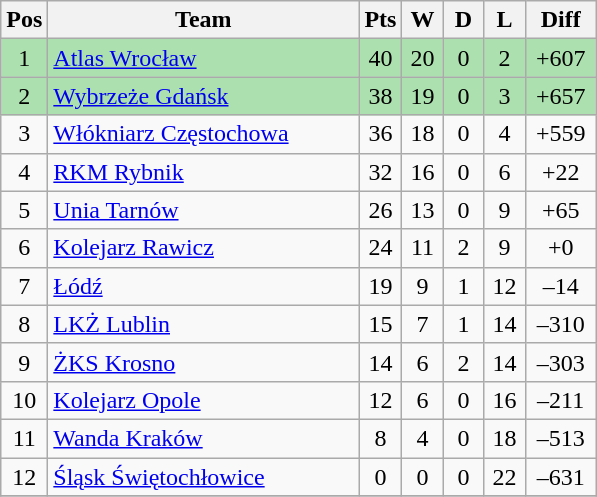<table class="wikitable" style="font-size: 100%">
<tr>
<th width=20>Pos</th>
<th width=200>Team</th>
<th width=20>Pts</th>
<th width=20>W</th>
<th width=20>D</th>
<th width=20>L</th>
<th width=40>Diff</th>
</tr>
<tr align=center style="background:#ACE1AF;">
<td>1</td>
<td align=left><a href='#'>Atlas Wrocław</a></td>
<td>40</td>
<td>20</td>
<td>0</td>
<td>2</td>
<td>+607</td>
</tr>
<tr align=center style="background:#ACE1AF;">
<td>2</td>
<td align=left><a href='#'>Wybrzeże Gdańsk</a></td>
<td>38</td>
<td>19</td>
<td>0</td>
<td>3</td>
<td>+657</td>
</tr>
<tr align=center>
<td>3</td>
<td align=left><a href='#'>Włókniarz Częstochowa</a></td>
<td>36</td>
<td>18</td>
<td>0</td>
<td>4</td>
<td>+559</td>
</tr>
<tr align=center>
<td>4</td>
<td align=left><a href='#'>RKM Rybnik</a></td>
<td>32</td>
<td>16</td>
<td>0</td>
<td>6</td>
<td>+22</td>
</tr>
<tr align=center>
<td>5</td>
<td align=left><a href='#'>Unia Tarnów</a></td>
<td>26</td>
<td>13</td>
<td>0</td>
<td>9</td>
<td>+65</td>
</tr>
<tr align=center>
<td>6</td>
<td align=left><a href='#'>Kolejarz Rawicz</a></td>
<td>24</td>
<td>11</td>
<td>2</td>
<td>9</td>
<td>+0</td>
</tr>
<tr align=center>
<td>7</td>
<td align=left><a href='#'>Łódź</a></td>
<td>19</td>
<td>9</td>
<td>1</td>
<td>12</td>
<td>–14</td>
</tr>
<tr align=center>
<td>8</td>
<td align=left><a href='#'>LKŻ Lublin</a></td>
<td>15</td>
<td>7</td>
<td>1</td>
<td>14</td>
<td>–310</td>
</tr>
<tr align=center>
<td>9</td>
<td align=left><a href='#'>ŻKS Krosno</a></td>
<td>14</td>
<td>6</td>
<td>2</td>
<td>14</td>
<td>–303</td>
</tr>
<tr align=center>
<td>10</td>
<td align=left><a href='#'>Kolejarz Opole</a></td>
<td>12</td>
<td>6</td>
<td>0</td>
<td>16</td>
<td>–211</td>
</tr>
<tr align=center>
<td>11</td>
<td align=left><a href='#'>Wanda Kraków</a></td>
<td>8</td>
<td>4</td>
<td>0</td>
<td>18</td>
<td>–513</td>
</tr>
<tr align=center>
<td>12</td>
<td align=left><a href='#'>Śląsk Świętochłowice</a></td>
<td>0</td>
<td>0</td>
<td>0</td>
<td>22</td>
<td>–631</td>
</tr>
<tr align=center>
</tr>
</table>
